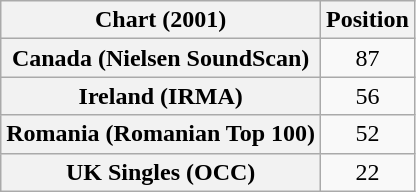<table class="wikitable sortable plainrowheaders" style="text-align:center">
<tr>
<th scope="col">Chart (2001)</th>
<th scope="col">Position</th>
</tr>
<tr>
<th scope="row">Canada (Nielsen SoundScan)</th>
<td>87</td>
</tr>
<tr>
<th scope="row">Ireland (IRMA)</th>
<td>56</td>
</tr>
<tr>
<th scope="row">Romania (Romanian Top 100)</th>
<td>52</td>
</tr>
<tr>
<th scope="row">UK Singles (OCC)</th>
<td>22</td>
</tr>
</table>
